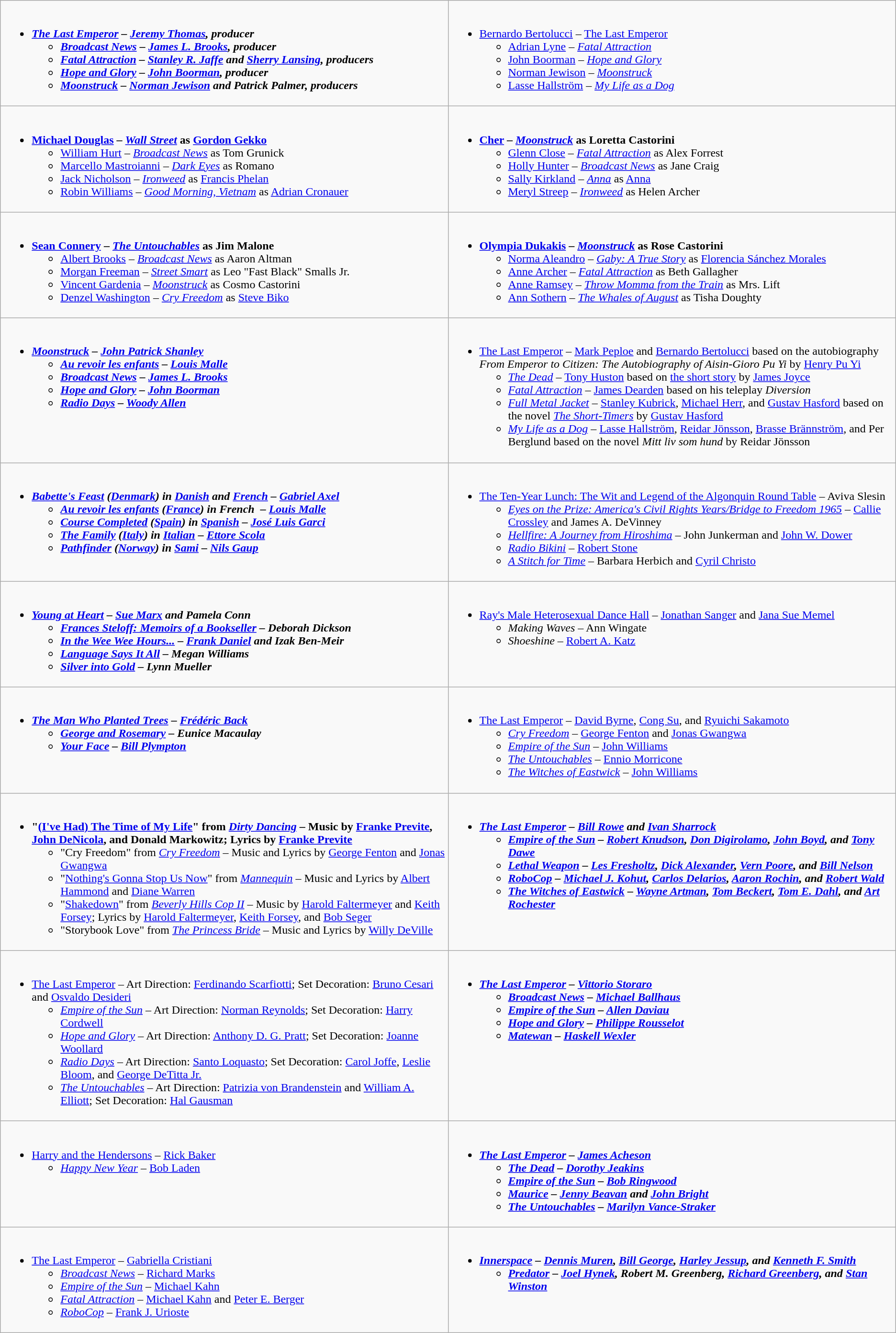<table class=wikitable>
<tr>
<td style="vertical-align:top; width:50%;"><br><ul><li><strong><em><a href='#'>The Last Emperor</a><em> – <a href='#'>Jeremy Thomas</a>, producer<strong><ul><li></em><a href='#'>Broadcast News</a><em> – <a href='#'>James L. Brooks</a>, producer</li><li></em><a href='#'>Fatal Attraction</a><em> – <a href='#'>Stanley R. Jaffe</a> and <a href='#'>Sherry Lansing</a>, producers</li><li></em><a href='#'>Hope and Glory</a><em> – <a href='#'>John Boorman</a>, producer</li><li></em><a href='#'>Moonstruck</a><em> – <a href='#'>Norman Jewison</a> and Patrick Palmer, producers</li></ul></li></ul></td>
<td style="vertical-align:top; width:50%;"><br><ul><li></strong><a href='#'>Bernardo Bertolucci</a> – </em><a href='#'>The Last Emperor</a></em></strong><ul><li><a href='#'>Adrian Lyne</a> – <em><a href='#'>Fatal Attraction</a></em></li><li><a href='#'>John Boorman</a> – <em><a href='#'>Hope and Glory</a></em></li><li><a href='#'>Norman Jewison</a> – <em><a href='#'>Moonstruck</a></em></li><li><a href='#'>Lasse Hallström</a> – <em><a href='#'>My Life as a Dog</a></em></li></ul></li></ul></td>
</tr>
<tr>
<td valign="top"><br><ul><li><strong><a href='#'>Michael Douglas</a> – <em><a href='#'>Wall Street</a></em> as <a href='#'>Gordon Gekko</a></strong><ul><li><a href='#'>William Hurt</a> – <em><a href='#'>Broadcast News</a></em> as Tom Grunick</li><li><a href='#'>Marcello Mastroianni</a> – <em><a href='#'>Dark Eyes</a></em> as Romano</li><li><a href='#'>Jack Nicholson</a> – <em><a href='#'>Ironweed</a></em> as <a href='#'>Francis Phelan</a></li><li><a href='#'>Robin Williams</a> – <em><a href='#'>Good Morning, Vietnam</a></em> as <a href='#'>Adrian Cronauer</a></li></ul></li></ul></td>
<td valign="top"><br><ul><li><strong><a href='#'>Cher</a> – <em><a href='#'>Moonstruck</a></em> as Loretta Castorini</strong><ul><li><a href='#'>Glenn Close</a> – <em><a href='#'>Fatal Attraction</a></em> as Alex Forrest</li><li><a href='#'>Holly Hunter</a> – <em><a href='#'>Broadcast News</a></em> as Jane Craig</li><li><a href='#'>Sally Kirkland</a> – <em><a href='#'>Anna</a></em> as <a href='#'>Anna</a></li><li><a href='#'>Meryl Streep</a> – <em><a href='#'>Ironweed</a></em> as Helen Archer</li></ul></li></ul></td>
</tr>
<tr>
<td valign="top"><br><ul><li><strong><a href='#'>Sean Connery</a> – <em><a href='#'>The Untouchables</a></em> as Jim Malone</strong><ul><li><a href='#'>Albert Brooks</a> – <em><a href='#'>Broadcast News</a></em> as Aaron Altman</li><li><a href='#'>Morgan Freeman</a> – <em><a href='#'>Street Smart</a></em> as Leo "Fast Black" Smalls Jr.</li><li><a href='#'>Vincent Gardenia</a> – <em><a href='#'>Moonstruck</a></em> as Cosmo Castorini</li><li><a href='#'>Denzel Washington</a> – <em><a href='#'>Cry Freedom</a></em> as <a href='#'>Steve Biko</a></li></ul></li></ul></td>
<td valign="top"><br><ul><li><strong><a href='#'>Olympia Dukakis</a> – <em><a href='#'>Moonstruck</a></em> as Rose Castorini</strong><ul><li><a href='#'>Norma Aleandro</a> – <em><a href='#'>Gaby: A True Story</a></em> as <a href='#'>Florencia Sánchez Morales</a></li><li><a href='#'>Anne Archer</a> – <em><a href='#'>Fatal Attraction</a></em> as Beth Gallagher</li><li><a href='#'>Anne Ramsey</a> – <em><a href='#'>Throw Momma from the Train</a></em> as Mrs. Lift</li><li><a href='#'>Ann Sothern</a> – <em><a href='#'>The Whales of August</a></em> as Tisha Doughty</li></ul></li></ul></td>
</tr>
<tr>
<td valign="top"><br><ul><li><strong><em><a href='#'>Moonstruck</a><em> – <a href='#'>John Patrick Shanley</a><strong><ul><li></em><a href='#'>Au revoir les enfants</a><em> – <a href='#'>Louis Malle</a></li><li></em><a href='#'>Broadcast News</a><em> – <a href='#'>James L. Brooks</a></li><li></em><a href='#'>Hope and Glory</a><em> – <a href='#'>John Boorman</a></li><li></em><a href='#'>Radio Days</a><em> – <a href='#'>Woody Allen</a></li></ul></li></ul></td>
<td valign="top"><br><ul><li></em></strong><a href='#'>The Last Emperor</a></em> – <a href='#'>Mark Peploe</a> and <a href='#'>Bernardo Bertolucci</a> based on the autobiography <em>From Emperor to Citizen: The Autobiography of Aisin-Gioro Pu Yi</em> by <a href='#'>Henry Pu Yi</a></strong><ul><li><em><a href='#'>The Dead</a></em> – <a href='#'>Tony Huston</a> based on <a href='#'>the short story</a> by <a href='#'>James Joyce</a></li><li><em><a href='#'>Fatal Attraction</a></em> – <a href='#'>James Dearden</a> based on his teleplay <em>Diversion</em></li><li><em><a href='#'>Full Metal Jacket</a></em> – <a href='#'>Stanley Kubrick</a>, <a href='#'>Michael Herr</a>, and <a href='#'>Gustav Hasford</a> based on the novel <em><a href='#'>The Short-Timers</a></em> by <a href='#'>Gustav Hasford</a></li><li><em><a href='#'>My Life as a Dog</a></em> – <a href='#'>Lasse Hallström</a>, <a href='#'>Reidar Jönsson</a>, <a href='#'>Brasse Brännström</a>, and Per Berglund based on the novel <em>Mitt liv som hund</em> by Reidar Jönsson</li></ul></li></ul></td>
</tr>
<tr>
<td valign="top"><br><ul><li><strong><em><a href='#'>Babette's Feast</a><em> (<a href='#'>Denmark</a>) in <a href='#'>Danish</a> and <a href='#'>French</a> – <a href='#'>Gabriel Axel</a><strong><ul><li></em><a href='#'>Au revoir les enfants</a><em> (<a href='#'>France</a>) in French  – <a href='#'>Louis Malle</a></li><li></em><a href='#'>Course Completed</a><em> (<a href='#'>Spain</a>) in <a href='#'>Spanish</a> – <a href='#'>José Luis Garci</a></li><li></em><a href='#'>The Family</a><em> (<a href='#'>Italy</a>) in <a href='#'>Italian</a> – <a href='#'>Ettore Scola</a></li><li></em><a href='#'>Pathfinder</a><em> (<a href='#'>Norway</a>) in <a href='#'>Sami</a> – <a href='#'>Nils Gaup</a></li></ul></li></ul></td>
<td valign="top"><br><ul><li></em></strong><a href='#'>The Ten-Year Lunch: The Wit and Legend of the Algonquin Round Table</a></em> – Aviva Slesin</strong><ul><li><em><a href='#'>Eyes on the Prize: America's Civil Rights Years/Bridge to Freedom 1965</a></em> – <a href='#'>Callie Crossley</a> and James A. DeVinney</li><li><em><a href='#'>Hellfire: A Journey from Hiroshima</a></em> – John Junkerman and <a href='#'>John W. Dower</a></li><li><em><a href='#'>Radio Bikini</a></em> – <a href='#'>Robert Stone</a></li><li><em><a href='#'>A Stitch for Time</a></em> – Barbara Herbich and <a href='#'>Cyril Christo</a></li></ul></li></ul></td>
</tr>
<tr>
<td valign="top"><br><ul><li><strong><em><a href='#'>Young at Heart</a><em> – <a href='#'>Sue Marx</a> and Pamela Conn<strong><ul><li></em><a href='#'>Frances Steloff: Memoirs of a Bookseller</a><em> – Deborah Dickson</li><li></em><a href='#'>In the Wee Wee Hours...</a><em> – <a href='#'>Frank Daniel</a> and Izak Ben-Meir</li><li></em><a href='#'>Language Says It All</a><em> – Megan Williams</li><li></em><a href='#'>Silver into Gold</a><em> – Lynn Mueller</li></ul></li></ul></td>
<td valign="top"><br><ul><li></em></strong><a href='#'>Ray's Male Heterosexual Dance Hall</a></em> – <a href='#'>Jonathan Sanger</a> and <a href='#'>Jana Sue Memel</a></strong><ul><li><em>Making Waves</em> – Ann Wingate</li><li><em>Shoeshine</em> – <a href='#'>Robert A. Katz</a></li></ul></li></ul></td>
</tr>
<tr>
<td valign="top"><br><ul><li><strong><em><a href='#'>The Man Who Planted Trees</a><em> – <a href='#'>Frédéric Back</a><strong><ul><li></em><a href='#'>George and Rosemary</a><em> – Eunice Macaulay</li><li></em><a href='#'>Your Face</a><em> – <a href='#'>Bill Plympton</a></li></ul></li></ul></td>
<td valign="top"><br><ul><li></em></strong><a href='#'>The Last Emperor</a></em> – <a href='#'>David Byrne</a>, <a href='#'>Cong Su</a>, and <a href='#'>Ryuichi Sakamoto</a></strong><ul><li><em><a href='#'>Cry Freedom</a></em> – <a href='#'>George Fenton</a> and <a href='#'>Jonas Gwangwa</a></li><li><em><a href='#'>Empire of the Sun</a></em> – <a href='#'>John Williams</a></li><li><em><a href='#'>The Untouchables</a></em> – <a href='#'>Ennio Morricone</a></li><li><em><a href='#'>The Witches of Eastwick</a></em> – <a href='#'>John Williams</a></li></ul></li></ul></td>
</tr>
<tr>
<td valign="top"><br><ul><li><strong>"<a href='#'>(I've Had) The Time of My Life</a>" from <em><a href='#'>Dirty Dancing</a></em> – Music by <a href='#'>Franke Previte</a>, <a href='#'>John DeNicola</a>, and Donald Markowitz; Lyrics by <a href='#'>Franke Previte</a></strong><ul><li>"Cry Freedom" from <em><a href='#'>Cry Freedom</a></em> – Music and Lyrics by <a href='#'>George Fenton</a> and <a href='#'>Jonas Gwangwa</a></li><li>"<a href='#'>Nothing's Gonna Stop Us Now</a>" from <em><a href='#'>Mannequin</a></em> – Music and Lyrics by <a href='#'>Albert Hammond</a> and <a href='#'>Diane Warren</a></li><li>"<a href='#'>Shakedown</a>" from <em><a href='#'>Beverly Hills Cop II</a></em> – Music by <a href='#'>Harold Faltermeyer</a> and <a href='#'>Keith Forsey</a>; Lyrics by <a href='#'>Harold Faltermeyer</a>, <a href='#'>Keith Forsey</a>, and <a href='#'>Bob Seger</a></li><li>"Storybook Love" from <em><a href='#'>The Princess Bride</a></em> – Music and Lyrics by <a href='#'>Willy DeVille</a></li></ul></li></ul></td>
<td valign="top"><br><ul><li><strong><em><a href='#'>The Last Emperor</a><em> – <a href='#'>Bill Rowe</a> and <a href='#'>Ivan Sharrock</a><strong><ul><li></em><a href='#'>Empire of the Sun</a><em> – <a href='#'>Robert Knudson</a>, <a href='#'>Don Digirolamo</a>, <a href='#'>John Boyd</a>, and <a href='#'>Tony Dawe</a></li><li></em><a href='#'>Lethal Weapon</a><em> – <a href='#'>Les Fresholtz</a>, <a href='#'>Dick Alexander</a>, <a href='#'>Vern Poore</a>, and <a href='#'>Bill Nelson</a></li><li></em><a href='#'>RoboCop</a><em> – <a href='#'>Michael J. Kohut</a>, <a href='#'>Carlos Delarios</a>, <a href='#'>Aaron Rochin</a>, and <a href='#'>Robert Wald</a></li><li></em><a href='#'>The Witches of Eastwick</a><em> – <a href='#'>Wayne Artman</a>, <a href='#'>Tom Beckert</a>, <a href='#'>Tom E. Dahl</a>, and <a href='#'>Art Rochester</a></li></ul></li></ul></td>
</tr>
<tr>
<td valign="top"><br><ul><li></em></strong><a href='#'>The Last Emperor</a></em> – Art Direction: <a href='#'>Ferdinando Scarfiotti</a>; Set Decoration: <a href='#'>Bruno Cesari</a> and <a href='#'>Osvaldo Desideri</a></strong><ul><li><em><a href='#'>Empire of the Sun</a></em> – Art Direction: <a href='#'>Norman Reynolds</a>; Set Decoration: <a href='#'>Harry Cordwell</a></li><li><em><a href='#'>Hope and Glory</a></em> – Art Direction: <a href='#'>Anthony D. G. Pratt</a>; Set Decoration: <a href='#'>Joanne Woollard</a></li><li><em><a href='#'>Radio Days</a></em> – Art Direction: <a href='#'>Santo Loquasto</a>; Set Decoration: <a href='#'>Carol Joffe</a>, <a href='#'>Leslie Bloom</a>, and <a href='#'>George DeTitta Jr.</a></li><li><em><a href='#'>The Untouchables</a></em> – Art Direction: <a href='#'>Patrizia von Brandenstein</a> and <a href='#'>William A. Elliott</a>; Set Decoration: <a href='#'>Hal Gausman</a></li></ul></li></ul></td>
<td valign="top"><br><ul><li><strong><em><a href='#'>The Last Emperor</a><em> – <a href='#'>Vittorio Storaro</a><strong><ul><li></em><a href='#'>Broadcast News</a><em> – <a href='#'>Michael Ballhaus</a></li><li></em><a href='#'>Empire of the Sun</a><em> – <a href='#'>Allen Daviau</a></li><li></em><a href='#'>Hope and Glory</a><em> – <a href='#'>Philippe Rousselot</a></li><li></em><a href='#'>Matewan</a><em> – <a href='#'>Haskell Wexler</a></li></ul></li></ul></td>
</tr>
<tr>
<td valign="top"><br><ul><li></em></strong><a href='#'>Harry and the Hendersons</a></em> – <a href='#'>Rick Baker</a></strong><ul><li><em><a href='#'>Happy New Year</a></em> – <a href='#'>Bob Laden</a></li></ul></li></ul></td>
<td valign="top"><br><ul><li><strong><em><a href='#'>The Last Emperor</a><em> – <a href='#'>James Acheson</a><strong><ul><li></em><a href='#'>The Dead</a><em> – <a href='#'>Dorothy Jeakins</a></li><li></em><a href='#'>Empire of the Sun</a><em> – <a href='#'>Bob Ringwood</a></li><li></em><a href='#'>Maurice</a><em> – <a href='#'>Jenny Beavan</a> and <a href='#'>John Bright</a></li><li></em><a href='#'>The Untouchables</a><em> – <a href='#'>Marilyn Vance-Straker</a></li></ul></li></ul></td>
</tr>
<tr>
<td valign="top"><br><ul><li></em></strong><a href='#'>The Last Emperor</a></em> – <a href='#'>Gabriella Cristiani</a></strong><ul><li><em><a href='#'>Broadcast News</a></em> – <a href='#'>Richard Marks</a></li><li><em><a href='#'>Empire of the Sun</a></em> – <a href='#'>Michael Kahn</a></li><li><em><a href='#'>Fatal Attraction</a></em> – <a href='#'>Michael Kahn</a> and <a href='#'>Peter E. Berger</a></li><li><em><a href='#'>RoboCop</a></em> – <a href='#'>Frank J. Urioste</a></li></ul></li></ul></td>
<td valign="top"><br><ul><li><strong><em><a href='#'>Innerspace</a><em> – <a href='#'>Dennis Muren</a>, <a href='#'>Bill George</a>, <a href='#'>Harley Jessup</a>, and <a href='#'>Kenneth F. Smith</a><strong><ul><li></em><a href='#'>Predator</a><em> – <a href='#'>Joel Hynek</a>, Robert M. Greenberg, <a href='#'>Richard Greenberg</a>, and <a href='#'>Stan Winston</a></li></ul></li></ul></td>
</tr>
</table>
